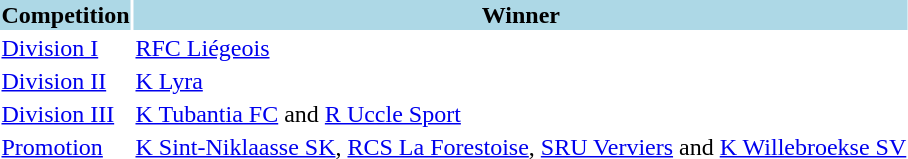<table>
<tr style="background:lightblue;">
<th>Competition</th>
<th>Winner</th>
</tr>
<tr>
<td><a href='#'>Division I</a></td>
<td><a href='#'>RFC Liégeois</a></td>
</tr>
<tr>
<td><a href='#'>Division II</a></td>
<td><a href='#'>K Lyra</a></td>
</tr>
<tr>
<td><a href='#'>Division III</a></td>
<td><a href='#'>K Tubantia FC</a> and <a href='#'>R Uccle Sport</a></td>
</tr>
<tr>
<td><a href='#'>Promotion</a></td>
<td><a href='#'>K Sint-Niklaasse SK</a>, <a href='#'>RCS La Forestoise</a>, <a href='#'>SRU Verviers</a> and <a href='#'>K Willebroekse SV</a></td>
</tr>
</table>
